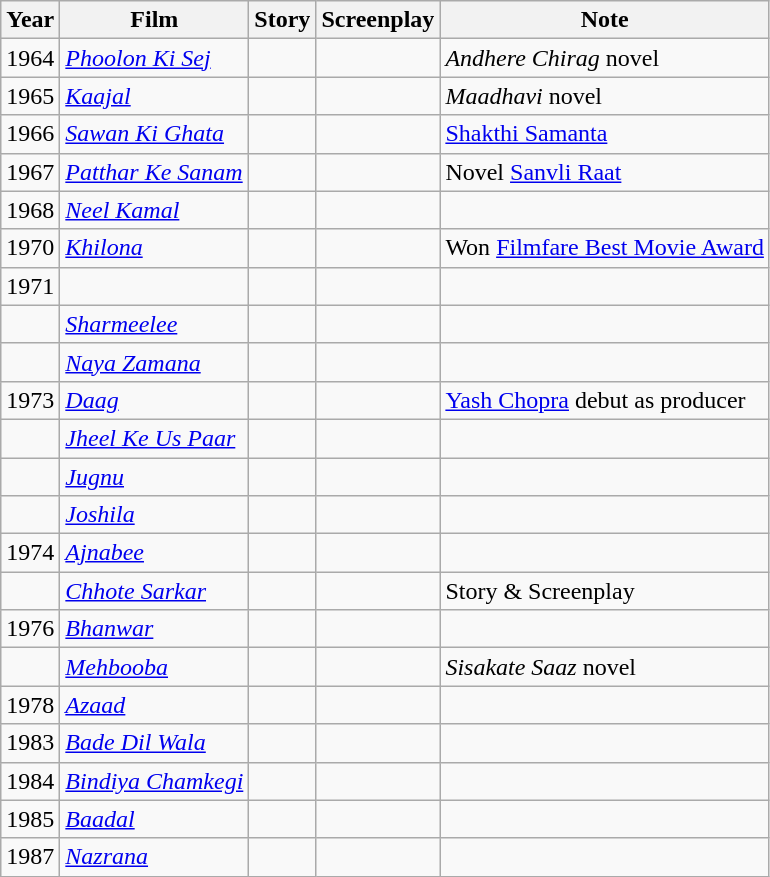<table class="wikitable">
<tr>
<th>Year</th>
<th>Film</th>
<th>Story</th>
<th>Screenplay</th>
<th>Note</th>
</tr>
<tr>
<td>1964</td>
<td><em><a href='#'>Phoolon Ki Sej</a></em></td>
<td></td>
<td></td>
<td><em>Andhere Chirag</em> novel</td>
</tr>
<tr>
<td>1965</td>
<td><em><a href='#'>Kaajal</a></em></td>
<td></td>
<td></td>
<td><em>Maadhavi</em> novel</td>
</tr>
<tr>
<td>1966</td>
<td><em><a href='#'>Sawan Ki Ghata</a></em></td>
<td></td>
<td></td>
<td><a href='#'>Shakthi Samanta</a></td>
</tr>
<tr>
<td>1967</td>
<td><em><a href='#'>Patthar Ke Sanam</a></em></td>
<td></td>
<td></td>
<td>Novel  <a href='#'>Sanvli Raat</a></td>
</tr>
<tr>
<td>1968</td>
<td><em><a href='#'>Neel Kamal</a></em></td>
<td></td>
<td></td>
<td></td>
</tr>
<tr>
<td>1970</td>
<td><em><a href='#'>Khilona</a></em></td>
<td></td>
<td></td>
<td>Won <a href='#'>Filmfare Best Movie Award</a></td>
</tr>
<tr>
<td>1971</td>
<td></td>
<td></td>
<td></td>
<td></td>
</tr>
<tr>
<td></td>
<td><em><a href='#'>Sharmeelee</a></em></td>
<td></td>
<td></td>
<td></td>
</tr>
<tr>
<td></td>
<td><em><a href='#'>Naya Zamana</a></em></td>
<td></td>
<td></td>
<td></td>
</tr>
<tr>
<td>1973</td>
<td><em><a href='#'>Daag</a></em></td>
<td></td>
<td></td>
<td><a href='#'>Yash Chopra</a> debut as producer</td>
</tr>
<tr>
<td></td>
<td><em><a href='#'>Jheel Ke Us Paar</a></em></td>
<td></td>
<td></td>
<td></td>
</tr>
<tr>
<td></td>
<td><em><a href='#'>Jugnu</a></em></td>
<td></td>
<td></td>
<td></td>
</tr>
<tr>
<td></td>
<td><em><a href='#'>Joshila</a></em></td>
<td></td>
<td></td>
<td></td>
</tr>
<tr>
<td>1974</td>
<td><em><a href='#'>Ajnabee</a></em></td>
<td></td>
<td></td>
<td></td>
</tr>
<tr>
<td></td>
<td><em><a href='#'>Chhote Sarkar</a> </em></td>
<td></td>
<td></td>
<td>Story & Screenplay</td>
</tr>
<tr>
<td>1976</td>
<td><em><a href='#'>Bhanwar</a></em></td>
<td></td>
<td></td>
<td></td>
</tr>
<tr>
<td></td>
<td><em><a href='#'>Mehbooba</a></em></td>
<td></td>
<td></td>
<td><em>Sisakate Saaz</em> novel</td>
</tr>
<tr>
<td>1978</td>
<td><em><a href='#'>Azaad</a></em></td>
<td></td>
<td></td>
<td></td>
</tr>
<tr>
<td>1983</td>
<td><em><a href='#'>Bade Dil Wala</a></em></td>
<td></td>
<td></td>
<td></td>
</tr>
<tr>
<td>1984</td>
<td><em><a href='#'>Bindiya Chamkegi</a></em></td>
<td></td>
<td></td>
<td></td>
</tr>
<tr>
<td>1985</td>
<td><em><a href='#'>Baadal</a></em></td>
<td></td>
<td></td>
<td></td>
</tr>
<tr>
<td>1987</td>
<td><em><a href='#'>Nazrana</a></em></td>
<td></td>
<td></td>
<td></td>
</tr>
</table>
